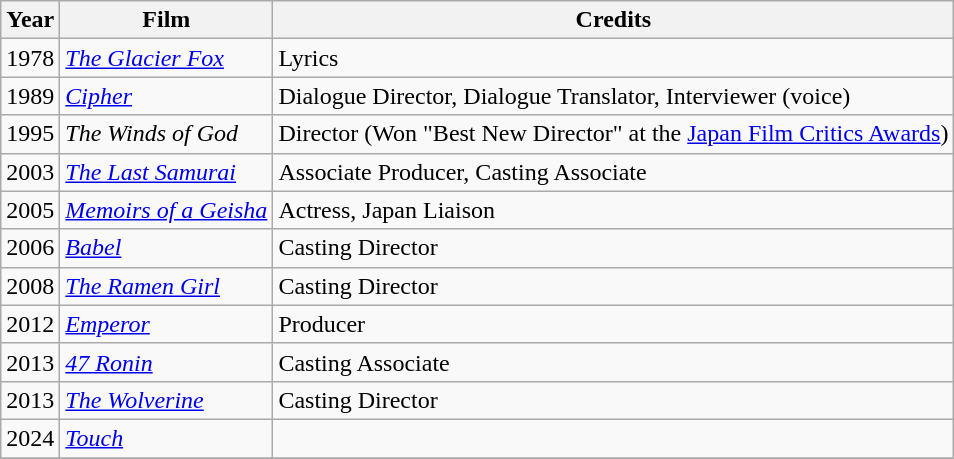<table class="wikitable">
<tr>
<th>Year</th>
<th>Film</th>
<th>Credits</th>
</tr>
<tr>
<td>1978</td>
<td><em><a href='#'>The Glacier Fox</a></em></td>
<td>Lyrics</td>
</tr>
<tr>
<td>1989</td>
<td><em><a href='#'>Cipher</a></em></td>
<td>Dialogue Director, Dialogue Translator, Interviewer (voice)</td>
</tr>
<tr>
<td>1995</td>
<td><em>The Winds of God</em></td>
<td>Director (Won "Best New Director" at the <a href='#'>Japan Film Critics Awards</a>)</td>
</tr>
<tr>
<td>2003</td>
<td><em><a href='#'>The Last Samurai</a></em></td>
<td>Associate Producer, Casting Associate</td>
</tr>
<tr>
<td>2005</td>
<td><em><a href='#'>Memoirs of a Geisha</a></em></td>
<td>Actress, Japan Liaison</td>
</tr>
<tr>
<td>2006</td>
<td><em><a href='#'>Babel</a></em></td>
<td>Casting Director</td>
</tr>
<tr>
<td>2008</td>
<td><em><a href='#'>The Ramen Girl</a></em></td>
<td>Casting Director</td>
</tr>
<tr>
<td>2012</td>
<td><em><a href='#'>Emperor</a></em></td>
<td>Producer</td>
</tr>
<tr>
<td>2013</td>
<td><em><a href='#'>47 Ronin</a></em></td>
<td>Casting Associate</td>
</tr>
<tr>
<td>2013</td>
<td><em><a href='#'>The Wolverine</a></em></td>
<td>Casting Director</td>
</tr>
<tr>
<td>2024</td>
<td><em><a href='#'>Touch</a></em></td>
<td></td>
</tr>
<tr>
</tr>
</table>
